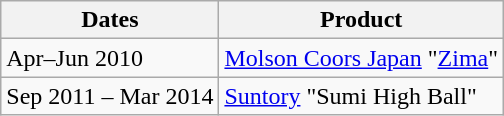<table class="wikitable">
<tr>
<th>Dates</th>
<th>Product</th>
</tr>
<tr>
<td>Apr–Jun 2010</td>
<td><a href='#'>Molson Coors Japan</a> "<a href='#'>Zima</a>"</td>
</tr>
<tr>
<td>Sep 2011 – Mar 2014</td>
<td><a href='#'>Suntory</a> "Sumi High Ball"</td>
</tr>
</table>
